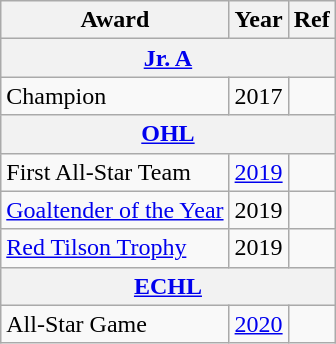<table class="wikitable">
<tr>
<th>Award</th>
<th>Year</th>
<th>Ref</th>
</tr>
<tr>
<th colspan="3"><a href='#'>Jr. A</a></th>
</tr>
<tr>
<td>Champion</td>
<td>2017</td>
<td></td>
</tr>
<tr>
<th colspan="3"><a href='#'>OHL</a></th>
</tr>
<tr>
<td>First All-Star Team</td>
<td><a href='#'>2019</a></td>
<td></td>
</tr>
<tr>
<td><a href='#'>Goaltender of the Year</a></td>
<td>2019</td>
<td></td>
</tr>
<tr>
<td><a href='#'>Red Tilson Trophy</a></td>
<td>2019</td>
<td></td>
</tr>
<tr>
<th colspan="3"><a href='#'>ECHL</a></th>
</tr>
<tr>
<td>All-Star Game</td>
<td><a href='#'>2020</a></td>
<td></td>
</tr>
</table>
